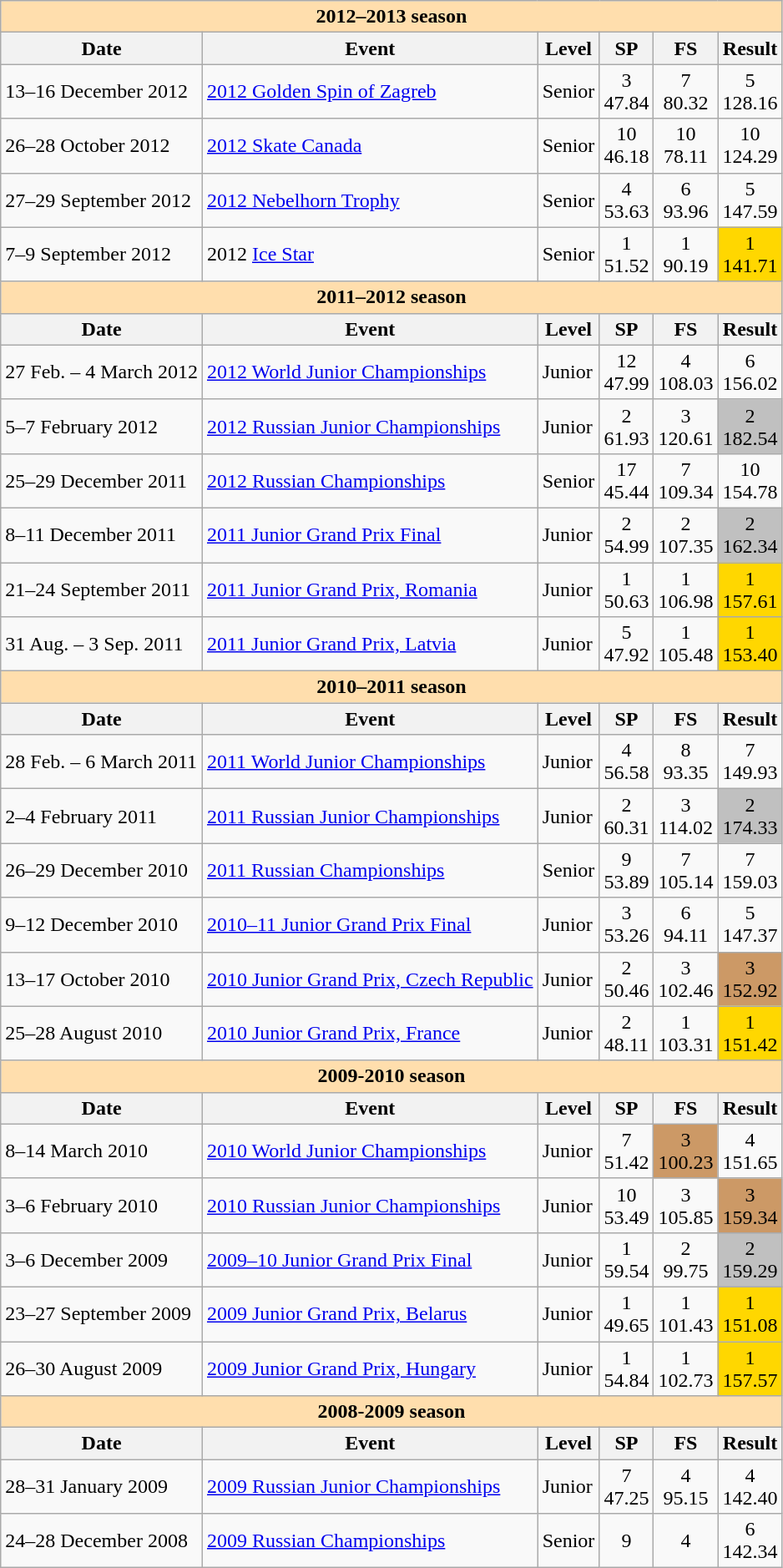<table class="wikitable">
<tr>
<th style="background-color: #ffdead;" colspan=7 align=center><strong>2012–2013 season</strong></th>
</tr>
<tr>
<th>Date</th>
<th>Event</th>
<th>Level</th>
<th>SP</th>
<th>FS</th>
<th>Result</th>
</tr>
<tr>
<td>13–16 December 2012</td>
<td><a href='#'>2012 Golden Spin of Zagreb</a></td>
<td>Senior</td>
<td align=center>3 <br> 47.84</td>
<td align=center>7 <br> 80.32</td>
<td align=center>5 <br> 128.16</td>
</tr>
<tr>
<td>26–28 October 2012</td>
<td><a href='#'>2012 Skate Canada</a></td>
<td>Senior</td>
<td align=center>10 <br> 46.18</td>
<td align=center>10 <br> 78.11</td>
<td align=center>10 <br> 124.29</td>
</tr>
<tr>
<td>27–29 September 2012</td>
<td><a href='#'>2012 Nebelhorn Trophy</a></td>
<td>Senior</td>
<td align=center>4 <br> 53.63</td>
<td align=center>6 <br> 93.96</td>
<td align=center>5 <br> 147.59</td>
</tr>
<tr>
<td>7–9 September 2012</td>
<td>2012 <a href='#'>Ice Star</a></td>
<td>Senior</td>
<td align=center>1 <br> 51.52</td>
<td align=center>1 <br> 90.19</td>
<td align=center bgcolor=gold>1 <br> 141.71</td>
</tr>
<tr>
<th style="background-color: #ffdead;" colspan=7 align=center><strong>2011–2012 season</strong></th>
</tr>
<tr>
<th>Date</th>
<th>Event</th>
<th>Level</th>
<th>SP</th>
<th>FS</th>
<th>Result</th>
</tr>
<tr>
<td>27 Feb. – 4 March 2012</td>
<td><a href='#'>2012 World Junior Championships</a></td>
<td>Junior</td>
<td align=center>12 <br> 47.99</td>
<td align=center>4 <br> 108.03</td>
<td align=center>6 <br> 156.02</td>
</tr>
<tr>
<td>5–7 February 2012</td>
<td><a href='#'>2012 Russian Junior Championships</a></td>
<td>Junior</td>
<td align=center>2 <br> 61.93</td>
<td align=center>3 <br> 120.61</td>
<td align=center bgcolor=silver>2 <br> 182.54</td>
</tr>
<tr>
<td>25–29 December 2011</td>
<td><a href='#'>2012 Russian Championships</a></td>
<td>Senior</td>
<td align=center>17 <br> 45.44</td>
<td align=center>7 <br> 109.34</td>
<td align=center>10 <br> 154.78</td>
</tr>
<tr>
<td>8–11 December 2011</td>
<td><a href='#'>2011 Junior Grand Prix Final</a></td>
<td>Junior</td>
<td align=center>2 <br> 54.99</td>
<td align=center>2 <br> 107.35</td>
<td align=center bgcolor=silver>2 <br> 162.34</td>
</tr>
<tr>
<td>21–24 September 2011</td>
<td><a href='#'>2011 Junior Grand Prix, Romania</a></td>
<td>Junior</td>
<td align=center>1 <br> 50.63</td>
<td align=center>1 <br> 106.98</td>
<td align=center bgcolor=gold>1 <br> 157.61</td>
</tr>
<tr>
<td>31 Aug. – 3 Sep. 2011</td>
<td><a href='#'>2011 Junior Grand Prix, Latvia</a></td>
<td>Junior</td>
<td align=center>5 <br> 47.92</td>
<td align=center>1 <br> 105.48</td>
<td align=center bgcolor=gold>1 <br> 153.40</td>
</tr>
<tr>
<th style="background-color: #ffdead;" colspan=7 align=center><strong>2010–2011 season</strong></th>
</tr>
<tr>
<th>Date</th>
<th>Event</th>
<th>Level</th>
<th>SP</th>
<th>FS</th>
<th>Result</th>
</tr>
<tr>
<td>28 Feb. – 6 March 2011</td>
<td><a href='#'>2011 World Junior Championships</a></td>
<td>Junior</td>
<td align=center>4 <br> 56.58</td>
<td align=center>8 <br> 93.35</td>
<td align=center>7 <br> 149.93</td>
</tr>
<tr>
<td>2–4 February 2011</td>
<td><a href='#'>2011 Russian Junior Championships</a></td>
<td>Junior</td>
<td align=center>2 <br> 60.31</td>
<td align=center>3 <br> 114.02</td>
<td align=center bgcolor=silver>2 <br> 174.33</td>
</tr>
<tr>
<td>26–29 December 2010</td>
<td><a href='#'>2011 Russian Championships</a></td>
<td>Senior</td>
<td align=center>9 <br> 53.89</td>
<td align=center>7 <br> 105.14</td>
<td align=center>7 <br> 159.03</td>
</tr>
<tr>
<td>9–12 December 2010</td>
<td><a href='#'>2010–11 Junior Grand Prix Final</a></td>
<td>Junior</td>
<td align=center>3 <br> 53.26</td>
<td align=center>6 <br> 94.11</td>
<td align=center>5 <br> 147.37</td>
</tr>
<tr>
<td>13–17 October 2010</td>
<td><a href='#'>2010 Junior Grand Prix, Czech Republic</a></td>
<td>Junior</td>
<td align=center>2 <br> 50.46</td>
<td align=center>3 <br> 102.46</td>
<td align=center bgcolor=cc9966>3 <br> 152.92</td>
</tr>
<tr>
<td>25–28 August 2010</td>
<td><a href='#'>2010 Junior Grand Prix, France</a></td>
<td>Junior</td>
<td align=center>2 <br> 48.11</td>
<td align=center>1 <br> 103.31</td>
<td align=center bgcolor=gold>1 <br> 151.42</td>
</tr>
<tr>
<th style="background-color: #ffdead;" colspan=7 align=center><strong>2009-2010 season</strong></th>
</tr>
<tr>
<th>Date</th>
<th>Event</th>
<th>Level</th>
<th>SP</th>
<th>FS</th>
<th>Result</th>
</tr>
<tr>
<td>8–14 March 2010</td>
<td><a href='#'>2010 World Junior Championships</a></td>
<td>Junior</td>
<td align=center>7 <br> 51.42</td>
<td align=center bgcolor=cc9966>3 <br> 100.23</td>
<td align=center>4 <br> 151.65</td>
</tr>
<tr>
<td>3–6 February 2010</td>
<td><a href='#'>2010 Russian Junior Championships</a></td>
<td>Junior</td>
<td align=center>10 <br> 53.49</td>
<td align=center>3 <br> 105.85</td>
<td align=center bgcolor=cc9966>3 <br> 159.34</td>
</tr>
<tr>
<td>3–6 December 2009</td>
<td><a href='#'>2009–10 Junior Grand Prix Final</a></td>
<td>Junior</td>
<td align=center>1 <br> 59.54</td>
<td align=center>2 <br> 99.75</td>
<td align=center bgcolor=silver>2 <br> 159.29</td>
</tr>
<tr>
<td>23–27 September 2009</td>
<td><a href='#'>2009 Junior Grand Prix, Belarus</a></td>
<td>Junior</td>
<td align=center>1 <br> 49.65</td>
<td align=center>1 <br> 101.43</td>
<td align=center bgcolor=gold>1 <br> 151.08</td>
</tr>
<tr>
<td>26–30 August 2009</td>
<td><a href='#'>2009 Junior Grand Prix, Hungary</a></td>
<td>Junior</td>
<td align=center>1 <br> 54.84</td>
<td align=center>1 <br> 102.73</td>
<td align=center bgcolor=gold>1 <br> 157.57</td>
</tr>
<tr>
<th style="background-color: #ffdead;" colspan=7 align=center><strong>2008-2009 season</strong></th>
</tr>
<tr>
<th>Date</th>
<th>Event</th>
<th>Level</th>
<th>SP</th>
<th>FS</th>
<th>Result</th>
</tr>
<tr>
<td>28–31 January 2009</td>
<td><a href='#'>2009 Russian Junior Championships</a></td>
<td>Junior</td>
<td align=center>7 <br> 47.25</td>
<td align=center>4 <br> 95.15</td>
<td align=center>4 <br> 142.40</td>
</tr>
<tr>
<td>24–28 December 2008</td>
<td><a href='#'>2009 Russian Championships</a></td>
<td>Senior</td>
<td align=center>9</td>
<td align=center>4</td>
<td align=center>6 <br> 142.34</td>
</tr>
</table>
